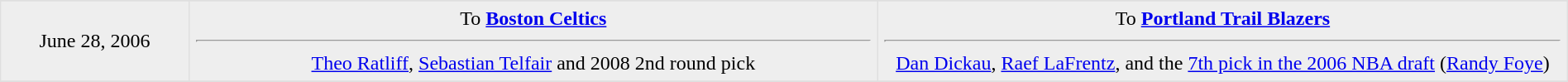<table border=1 style="border-collapse:collapse; text-align: center; width: 100%" bordercolor="#DFDFDF"  cellpadding="5">
<tr>
</tr>
<tr bgcolor="eeeeee">
<td style="width:12%">June 28, 2006<br></td>
<td style="width:44%" valign="top">To <strong><a href='#'>Boston Celtics</a></strong> <hr><a href='#'>Theo Ratliff</a>, <a href='#'>Sebastian Telfair</a> and 2008 2nd round pick</td>
<td style="width:44%" valign="top">To <strong><a href='#'>Portland Trail Blazers</a></strong> <hr><a href='#'>Dan Dickau</a>, <a href='#'>Raef LaFrentz</a>, and the <a href='#'>7th pick in the 2006 NBA draft</a> (<a href='#'>Randy Foye</a>)</td>
</tr>
<tr>
</tr>
</table>
